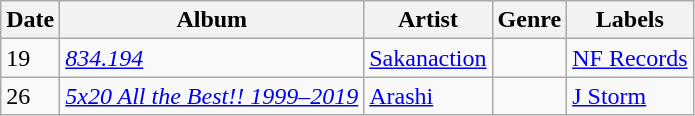<table class="wikitable">
<tr>
<th>Date</th>
<th>Album</th>
<th>Artist</th>
<th>Genre</th>
<th>Labels</th>
</tr>
<tr>
<td>19</td>
<td><em><a href='#'>834.194</a></em></td>
<td><a href='#'>Sakanaction</a></td>
<td></td>
<td><a href='#'>NF Records</a></td>
</tr>
<tr>
<td>26</td>
<td><em><a href='#'>5x20 All the Best!! 1999–2019</a></em></td>
<td><a href='#'>Arashi</a></td>
<td></td>
<td><a href='#'>J Storm</a></td>
</tr>
</table>
